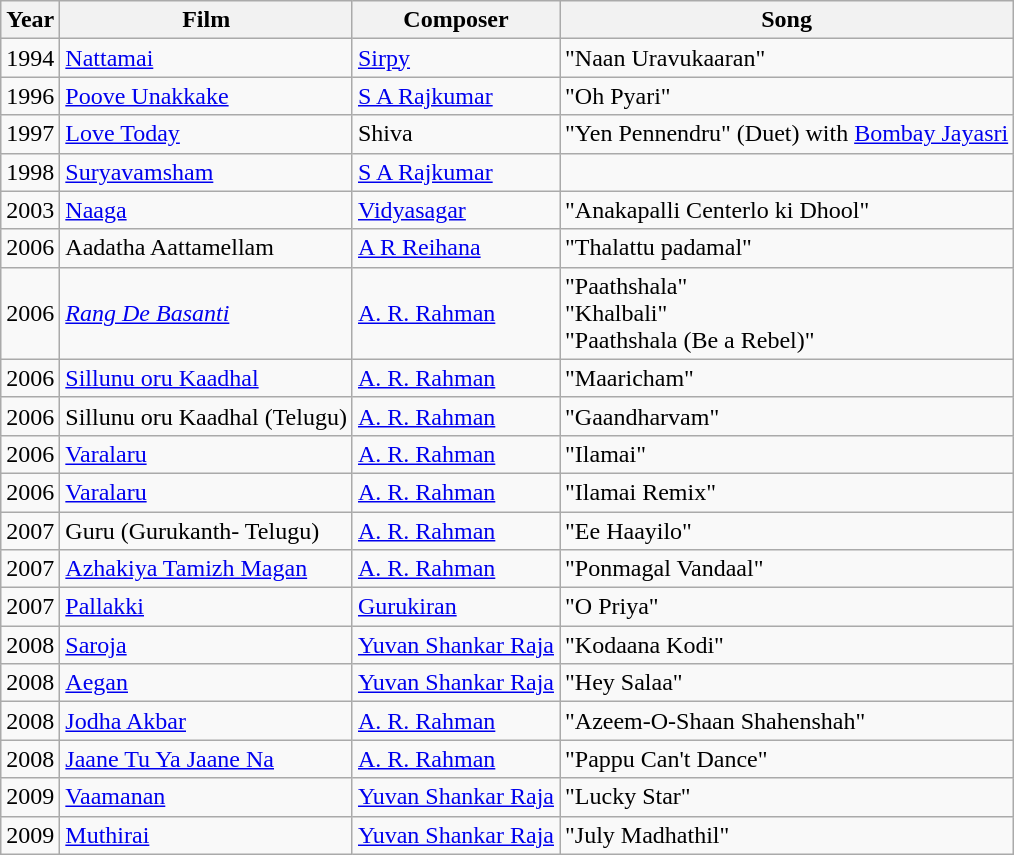<table class="wikitable">
<tr>
<th>Year</th>
<th>Film</th>
<th>Composer</th>
<th>Song</th>
</tr>
<tr>
<td>1994</td>
<td><a href='#'>Nattamai</a></td>
<td><a href='#'>Sirpy</a></td>
<td>"Naan Uravukaaran"</td>
</tr>
<tr>
<td>1996</td>
<td><a href='#'>Poove Unakkake</a></td>
<td><a href='#'>S A Rajkumar</a></td>
<td>"Oh Pyari"</td>
</tr>
<tr>
<td>1997</td>
<td><a href='#'>Love Today</a></td>
<td>Shiva</td>
<td>"Yen Pennendru" (Duet) with <a href='#'>Bombay Jayasri</a></td>
</tr>
<tr>
<td>1998</td>
<td><a href='#'>Suryavamsham</a></td>
<td><a href='#'>S A Rajkumar</a></td>
<td></td>
</tr>
<tr>
<td>2003</td>
<td><a href='#'>Naaga</a></td>
<td><a href='#'>Vidyasagar</a></td>
<td>"Anakapalli Centerlo ki Dhool"</td>
</tr>
<tr>
<td>2006</td>
<td>Aadatha Aattamellam</td>
<td><a href='#'>A R Reihana</a></td>
<td>"Thalattu padamal"</td>
</tr>
<tr>
<td>2006</td>
<td><em><a href='#'>Rang De Basanti</a></em></td>
<td><a href='#'>A. R. Rahman</a></td>
<td>"Paathshala"<br>"Khalbali"<br>"Paathshala (Be a Rebel)"</td>
</tr>
<tr>
<td>2006</td>
<td><a href='#'>Sillunu oru Kaadhal</a></td>
<td><a href='#'>A. R. Rahman</a></td>
<td>"Maaricham"</td>
</tr>
<tr>
<td>2006</td>
<td>Sillunu oru Kaadhal (Telugu)</td>
<td><a href='#'>A. R. Rahman</a></td>
<td>"Gaandharvam"</td>
</tr>
<tr>
<td>2006</td>
<td><a href='#'>Varalaru</a></td>
<td><a href='#'>A. R. Rahman</a></td>
<td>"Ilamai"</td>
</tr>
<tr>
<td>2006</td>
<td><a href='#'>Varalaru</a></td>
<td><a href='#'>A. R. Rahman</a></td>
<td>"Ilamai Remix"</td>
</tr>
<tr>
<td>2007</td>
<td>Guru (Gurukanth- Telugu)</td>
<td><a href='#'>A. R. Rahman</a></td>
<td>"Ee Haayilo"</td>
</tr>
<tr>
<td>2007</td>
<td><a href='#'>Azhakiya Tamizh Magan</a></td>
<td><a href='#'>A. R. Rahman</a></td>
<td>"Ponmagal Vandaal"</td>
</tr>
<tr>
<td>2007</td>
<td><a href='#'>Pallakki</a></td>
<td><a href='#'>Gurukiran</a></td>
<td>"O Priya"</td>
</tr>
<tr>
<td>2008</td>
<td><a href='#'>Saroja</a></td>
<td><a href='#'>Yuvan Shankar Raja</a></td>
<td>"Kodaana Kodi"</td>
</tr>
<tr>
<td>2008</td>
<td><a href='#'>Aegan</a></td>
<td><a href='#'>Yuvan Shankar Raja</a></td>
<td>"Hey Salaa"</td>
</tr>
<tr>
<td>2008</td>
<td><a href='#'>Jodha Akbar</a></td>
<td><a href='#'>A. R. Rahman</a></td>
<td>"Azeem-O-Shaan Shahenshah"</td>
</tr>
<tr>
<td>2008</td>
<td><a href='#'>Jaane Tu Ya Jaane Na</a></td>
<td><a href='#'>A. R. Rahman</a></td>
<td>"Pappu Can't Dance"</td>
</tr>
<tr>
<td>2009</td>
<td><a href='#'>Vaamanan</a></td>
<td><a href='#'>Yuvan Shankar Raja</a></td>
<td>"Lucky Star"</td>
</tr>
<tr>
<td>2009</td>
<td><a href='#'>Muthirai</a></td>
<td><a href='#'>Yuvan Shankar Raja</a></td>
<td>"July Madhathil"</td>
</tr>
</table>
